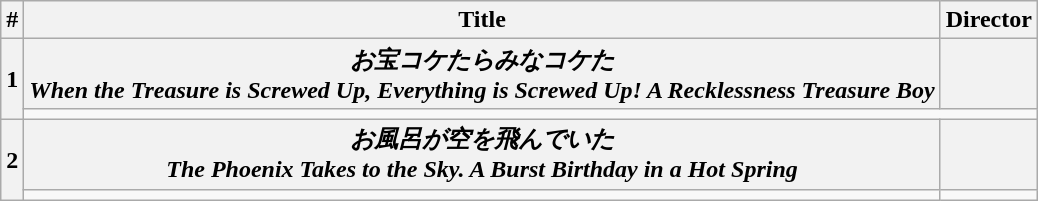<table class="wikitable">
<tr>
<th>#</th>
<th>Title</th>
<th>Director</th>
</tr>
<tr>
<th rowspan="2">1</th>
<th><em>お宝コケたらみなコケた</em><br><em>When the Treasure is Screwed Up, Everything is Screwed Up! A Recklessness Treasure Boy</em></th>
<th></th>
</tr>
<tr>
<td colspan="2"></td>
</tr>
<tr>
<th rowspan="2">2</th>
<th><em>お風呂が空を飛んでいた</em><br><em>The Phoenix Takes to the Sky. A Burst Birthday in a Hot Spring</em></th>
<th></th>
</tr>
<tr>
<td></td>
<td></td>
</tr>
</table>
